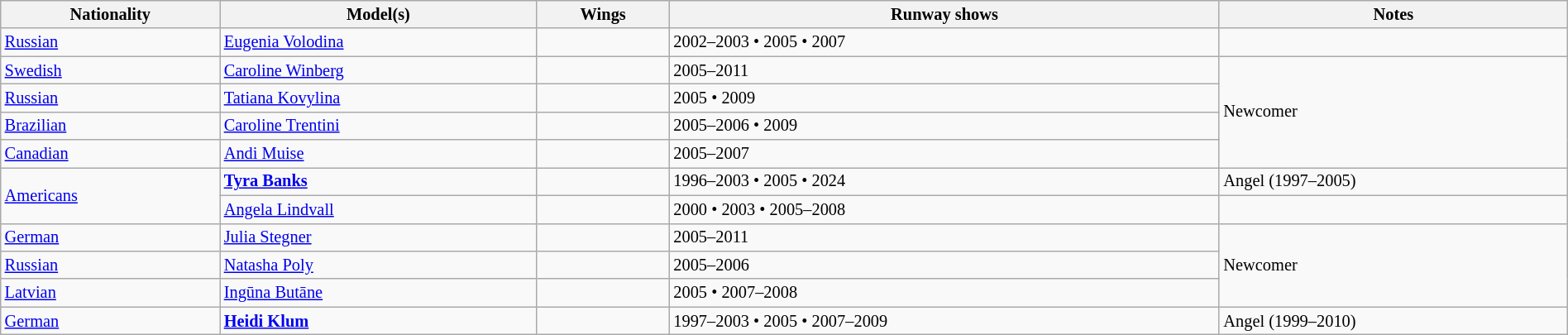<table class="wikitable" style="font-size:85%; width:100%;">
<tr>
<th>Nationality</th>
<th>Model(s)</th>
<th>Wings</th>
<th>Runway shows</th>
<th>Notes</th>
</tr>
<tr>
<td> <a href='#'>Russian</a></td>
<td><a href='#'>Eugenia Volodina</a></td>
<td></td>
<td>2002–2003 • 2005 • 2007</td>
<td></td>
</tr>
<tr>
<td> <a href='#'>Swedish</a></td>
<td><a href='#'>Caroline Winberg</a></td>
<td></td>
<td>2005–2011</td>
<td rowspan="4">Newcomer</td>
</tr>
<tr>
<td> <a href='#'>Russian</a></td>
<td><a href='#'>Tatiana Kovylina</a></td>
<td></td>
<td>2005 • 2009</td>
</tr>
<tr>
<td> <a href='#'>Brazilian</a></td>
<td><a href='#'>Caroline Trentini</a></td>
<td align="center"></td>
<td>2005–2006 • 2009</td>
</tr>
<tr>
<td> <a href='#'>Canadian</a></td>
<td><a href='#'>Andi Muise</a></td>
<td></td>
<td>2005–2007</td>
</tr>
<tr>
<td rowspan="2"> <a href='#'>Americans</a></td>
<td><strong><a href='#'>Tyra Banks</a></strong></td>
<td></td>
<td>1996–2003 • 2005 • 2024</td>
<td> Angel (1997–2005)</td>
</tr>
<tr>
<td><a href='#'>Angela Lindvall</a></td>
<td></td>
<td>2000 • 2003 • 2005–2008</td>
<td></td>
</tr>
<tr>
<td> <a href='#'>German</a></td>
<td><a href='#'>Julia Stegner</a></td>
<td></td>
<td>2005–2011</td>
<td rowspan="3">Newcomer</td>
</tr>
<tr>
<td> <a href='#'>Russian</a></td>
<td><a href='#'>Natasha Poly</a></td>
<td align="center"></td>
<td>2005–2006</td>
</tr>
<tr>
<td> <a href='#'>Latvian</a></td>
<td><a href='#'>Ingūna Butāne</a></td>
<td></td>
<td>2005 • 2007–2008</td>
</tr>
<tr>
<td> <a href='#'>German</a></td>
<td><strong><a href='#'>Heidi Klum</a></strong></td>
<td></td>
<td>1997–2003 • 2005 • 2007–2009</td>
<td> Angel (1999–2010)</td>
</tr>
</table>
